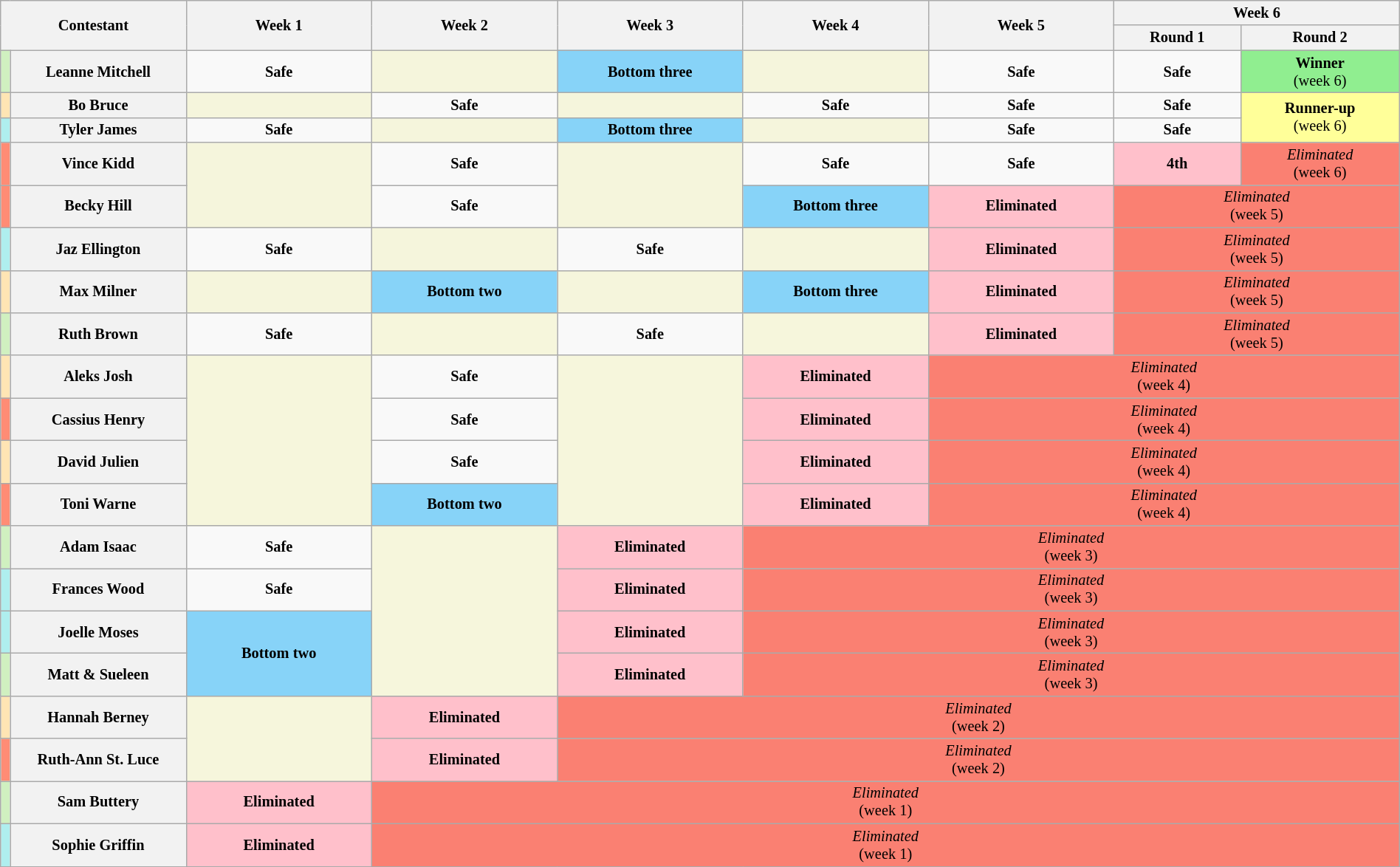<table class="wikitable" style="text-align:center; font-size:85%; width:100%">
<tr>
<th style="width:13%" rowspan=2 colspan=2>Contestant</th>
<th style="width:13%" rowspan=2>Week 1</th>
<th style="width:13%" rowspan=2>Week 2</th>
<th style="width:13%" rowspan=2>Week 3</th>
<th style="width:13%" rowspan=2>Week 4</th>
<th style="width:13%" rowspan=2>Week 5</th>
<th style="width:20%" colspan=2>Week 6</th>
</tr>
<tr>
<th>Round 1</th>
<th>Round 2</th>
</tr>
<tr>
<th style="background:#d0f0c0"></th>
<th>Leanne Mitchell</th>
<td><strong>Safe</strong></td>
<td style = "background:#F5F5DC;"></td>
<td style = "background:#87D3F8"><strong>Bottom three</strong></td>
<td style="background:#F5F5DC;"></td>
<td><strong>Safe</strong></td>
<td><strong>Safe</strong></td>
<td style="background:lightgreen"><strong>Winner</strong><br>(week 6)</td>
</tr>
<tr>
<th style="background:#ffe5b4"></th>
<th>Bo Bruce</th>
<td style="background:#F5F5DC;"></td>
<td><strong>Safe</strong></td>
<td style="background:#F5F5DC;"></td>
<td><strong>Safe</strong></td>
<td><strong>Safe</strong></td>
<td><strong>Safe</strong></td>
<td rowspan="2" nowrap="" style="background:#ff9"><strong>Runner-up</strong><br>(week 6)</td>
</tr>
<tr>
<th style="background:#afeeee"></th>
<th>Tyler James</th>
<td><strong>Safe</strong></td>
<td style="background:#F5F5DC;"></td>
<td style = "background:#87D3F8"><strong>Bottom three</strong></td>
<td style="background:#F5F5DC;"></td>
<td><strong>Safe</strong></td>
<td><strong>Safe</strong></td>
</tr>
<tr>
<th style="background:#ff8c75"></th>
<th>Vince Kidd</th>
<td rowspan="2" style="background:#F5F5DC;"></td>
<td><strong>Safe</strong></td>
<td rowspan="2" style="background:#F5F5DC;"></td>
<td><strong>Safe</strong></td>
<td><strong>Safe</strong></td>
<td style = "background:pink"><strong>4th</strong></td>
<td style="background:#FA8072" colspan=1><em>Eliminated</em><br>(week 6)</td>
</tr>
<tr>
<th style="background:#ff8c75"></th>
<th>Becky Hill</th>
<td><strong>Safe</strong></td>
<td style = "background:#87D3F8"><strong>Bottom three</strong></td>
<td style = "background:pink"><strong>Eliminated</strong></td>
<td style = "background:#FA8072" colspan=3><em>Eliminated</em><br>(week 5)</td>
</tr>
<tr>
<th style="background:#afeeee"></th>
<th>Jaz Ellington</th>
<td><strong>Safe</strong></td>
<td style="background:#F5F5DC;"></td>
<td><strong>Safe</strong></td>
<td style="background:#F5F5DC;"></td>
<td style = "background:pink"><strong>Eliminated</strong></td>
<td style = "background:#FA8072" colspan=3><em>Eliminated</em><br>(week 5)</td>
</tr>
<tr>
<th style="background:#ffe5b4"></th>
<th>Max Milner</th>
<td style="background:#F5F5DC;"></td>
<td style = "background:#87D3F8"><strong>Bottom two</strong></td>
<td style="background:#F5F5DC;"></td>
<td style = "background:#87D3F8"><strong>Bottom three</strong></td>
<td style = "background:pink"><strong>Eliminated</strong></td>
<td style = "background:#FA8072" colspan=3><em>Eliminated</em><br>(week 5)</td>
</tr>
<tr>
<th style="background:#d0f0c0"></th>
<th>Ruth Brown</th>
<td><strong>Safe</strong></td>
<td style="background:#F6F6DC;"></td>
<td><strong>Safe</strong></td>
<td style="background:#F6F6DC;"></td>
<td style = "background:pink"><strong>Eliminated</strong></td>
<td style = "background:#FA8072" colspan=3><em>Eliminated</em><br>(week 5)</td>
</tr>
<tr>
<th style="background:#ffe5b4"></th>
<th>Aleks Josh</th>
<td rowspan="4" style="background:#F6F6DC;"></td>
<td><strong>Safe</strong></td>
<td rowspan="4" style="background:#F6F6DC;"></td>
<td style = "background:pink"><strong>Eliminated</strong></td>
<td style = "background:#FA8072" colspan=4><em>Eliminated</em><br>(week 4)</td>
</tr>
<tr>
<th style="background:#ff8c75"></th>
<th>Cassius Henry</th>
<td><strong>Safe</strong></td>
<td style = "background:pink"><strong>Eliminated</strong></td>
<td style = "background:#FA8072" colspan=4><em>Eliminated</em><br>(week 4)</td>
</tr>
<tr>
<th style="background:#ffe5b4"></th>
<th>David Julien</th>
<td><strong>Safe</strong></td>
<td style = "background:pink"><strong>Eliminated</strong></td>
<td style = "background:#FA8072" colspan=4><em>Eliminated</em><br>(week 4)</td>
</tr>
<tr>
<th style="background:#ff8c75"></th>
<th>Toni Warne</th>
<td style = "background:#87D3F8"><strong>Bottom two</strong></td>
<td style = "background:pink"><strong>Eliminated</strong></td>
<td style = "background:#FA8072" colspan=4><em>Eliminated</em><br>(week 4)</td>
</tr>
<tr>
<th style="background:#d0f0c0"></th>
<th>Adam Isaac</th>
<td><strong>Safe</strong></td>
<td rowspan="4" style="background:#F6F6DC;"></td>
<td style = "background:pink"><strong>Eliminated</strong></td>
<td style = "background:#FA8072" colspan=5><em>Eliminated</em><br>(week 3)</td>
</tr>
<tr>
<th style="background:#afeeee"></th>
<th>Frances Wood</th>
<td><strong>Safe</strong></td>
<td style = "background:pink"><strong>Eliminated</strong></td>
<td style = "background:#FA8072" colspan=5><em>Eliminated</em><br>(week 3)</td>
</tr>
<tr>
<th style="background:#afeeee"></th>
<th>Joelle Moses</th>
<td rowspan="2" style="background:#87D3F8"><strong>Bottom two</strong></td>
<td style = "background:pink"><strong>Eliminated</strong></td>
<td style = "background:#FA8072" colspan=5><em>Eliminated</em><br>(week 3)</td>
</tr>
<tr>
<th style="background:#d0f0c0"></th>
<th>Matt & Sueleen</th>
<td style = "background:pink"><strong>Eliminated</strong></td>
<td style = "background:#FA8072" colspan=5><em>Eliminated</em><br>(week 3)</td>
</tr>
<tr>
<th style="background:#ffe5b4"></th>
<th>Hannah Berney</th>
<td rowspan="2" style="background:#F6F6DC;"></td>
<td style = "background:pink"><strong>Eliminated</strong></td>
<td style = "background:#FA8072" colspan=6><em>Eliminated</em><br>(week 2)</td>
</tr>
<tr>
<th style="background:#ff8c75"></th>
<th>Ruth-Ann St. Luce</th>
<td style = "background:pink"><strong>Eliminated</strong></td>
<td style = "background:#FA8072" colspan=6><em>Eliminated</em><br>(week 2)</td>
</tr>
<tr>
<th style="background:#d0f0c0"></th>
<th>Sam Buttery</th>
<td style = "background:pink"><strong>Eliminated</strong></td>
<td style = "background:#FA8072" colspan=8><em>Eliminated</em><br>(week 1)</td>
</tr>
<tr>
<th style="background:#afeeee"></th>
<th>Sophie Griffin</th>
<td style = "background:pink"><strong>Eliminated</strong></td>
<td style = "background:#FA8072" colspan=8><em>Eliminated</em><br>(week 1)</td>
</tr>
<tr>
</tr>
</table>
